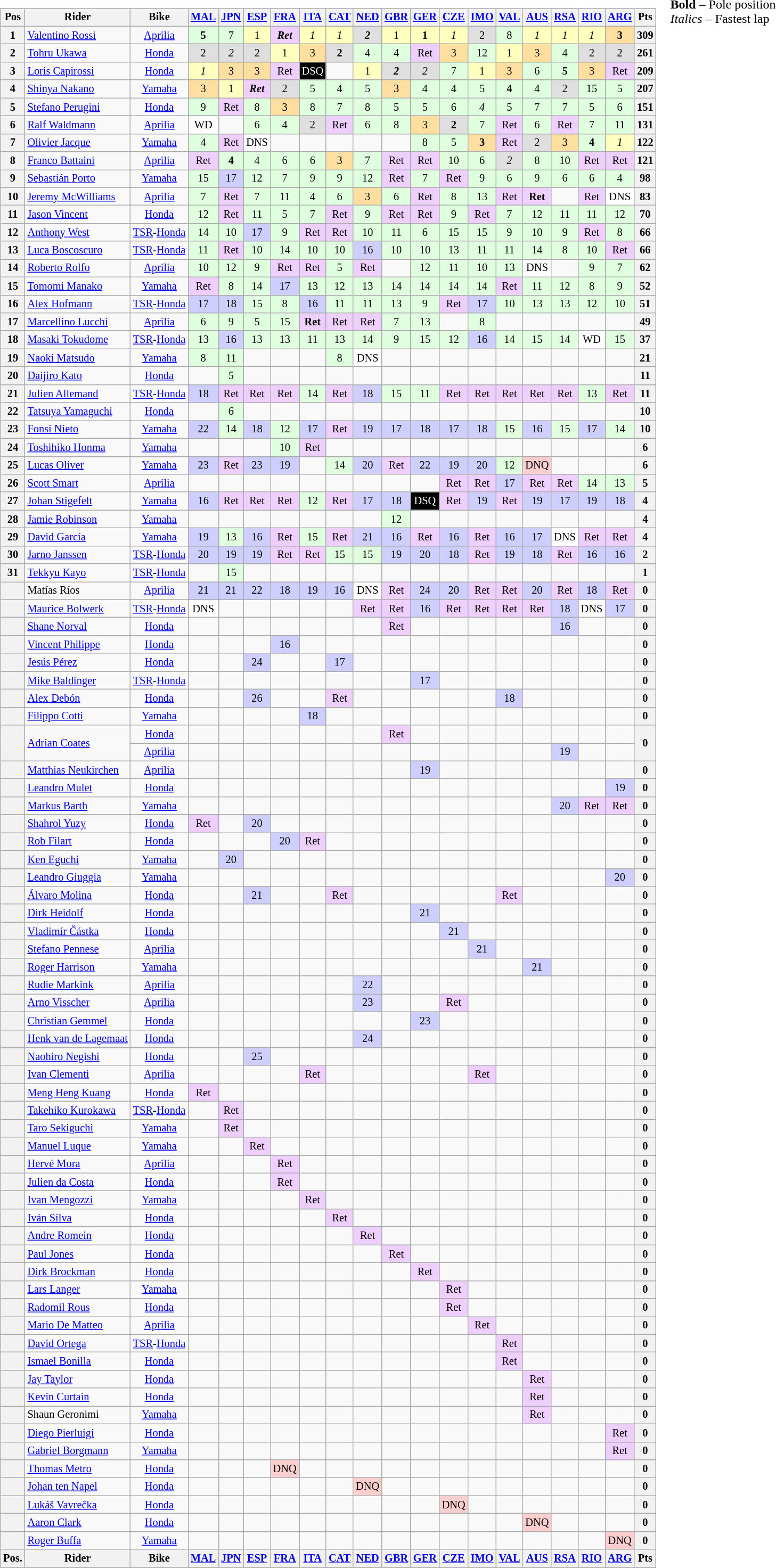<table>
<tr>
<td><br><table class="wikitable" style="font-size: 85%; text-align:center">
<tr valign="top">
<th valign="middle">Pos</th>
<th valign="middle">Rider</th>
<th valign="middle">Bike<br></th>
<th><a href='#'>MAL</a><br></th>
<th><a href='#'>JPN</a><br></th>
<th><a href='#'>ESP</a><br></th>
<th><a href='#'>FRA</a><br></th>
<th><a href='#'>ITA</a><br></th>
<th><a href='#'>CAT</a><br></th>
<th><a href='#'>NED</a><br></th>
<th><a href='#'>GBR</a><br></th>
<th><a href='#'>GER</a><br></th>
<th><a href='#'>CZE</a><br></th>
<th><a href='#'>IMO</a><br></th>
<th><a href='#'>VAL</a><br></th>
<th><a href='#'>AUS</a><br></th>
<th><a href='#'>RSA</a><br></th>
<th><a href='#'>RIO</a><br></th>
<th><a href='#'>ARG</a><br></th>
<th valign="middle">Pts</th>
</tr>
<tr>
<th>1</th>
<td align="left"> <a href='#'>Valentino Rossi</a></td>
<td><a href='#'>Aprilia</a></td>
<td style="background:#dfffdf;"><strong>5</strong></td>
<td style="background:#dfffdf;">7</td>
<td style="background:#ffffbf;">1</td>
<td style="background:#efcfff;"><strong><em>Ret</em></strong></td>
<td style="background:#ffffbf;"><em>1</em></td>
<td style="background:#ffffbf;"><em>1</em></td>
<td style="background:#dfdfdf;"><strong><em>2</em></strong></td>
<td style="background:#ffffbf;">1</td>
<td style="background:#ffffbf;"><strong>1</strong></td>
<td style="background:#ffffbf;"><em>1</em></td>
<td style="background:#dfdfdf;">2</td>
<td style="background:#dfffdf;">8</td>
<td style="background:#ffffbf;"><em>1</em></td>
<td style="background:#ffffbf;"><em>1</em></td>
<td style="background:#ffffbf;"><em>1</em></td>
<td style="background:#ffdf9f;"><strong>3</strong></td>
<th>309</th>
</tr>
<tr>
<th>2</th>
<td align="left"> <a href='#'>Tohru Ukawa</a></td>
<td><a href='#'>Honda</a></td>
<td style="background:#dfdfdf;">2</td>
<td style="background:#dfdfdf;"><em>2</em></td>
<td style="background:#dfdfdf;">2</td>
<td style="background:#ffffbf;">1</td>
<td style="background:#ffdf9f;">3</td>
<td style="background:#dfdfdf;"><strong>2</strong></td>
<td style="background:#dfffdf;">4</td>
<td style="background:#dfffdf;">4</td>
<td style="background:#efcfff;">Ret</td>
<td style="background:#ffdf9f;">3</td>
<td style="background:#dfffdf;">12</td>
<td style="background:#ffffbf;">1</td>
<td style="background:#ffdf9f;">3</td>
<td style="background:#dfffdf;">4</td>
<td style="background:#dfdfdf;">2</td>
<td style="background:#dfdfdf;">2</td>
<th>261</th>
</tr>
<tr>
<th>3</th>
<td align="left"> <a href='#'>Loris Capirossi</a></td>
<td><a href='#'>Honda</a></td>
<td style="background:#ffffbf;"><em>1</em></td>
<td style="background:#ffdf9f;">3</td>
<td style="background:#ffdf9f;">3</td>
<td style="background:#efcfff;">Ret</td>
<td style="background:#000000; color:white">DSQ</td>
<td></td>
<td style="background:#ffffbf;">1</td>
<td style="background:#dfdfdf;"><strong><em>2</em></strong></td>
<td style="background:#dfdfdf;"><em>2</em></td>
<td style="background:#dfffdf;">7</td>
<td style="background:#ffffbf;">1</td>
<td style="background:#ffdf9f;">3</td>
<td style="background:#dfffdf;">6</td>
<td style="background:#dfffdf;"><strong>5</strong></td>
<td style="background:#ffdf9f;">3</td>
<td style="background:#efcfff;">Ret</td>
<th>209</th>
</tr>
<tr>
<th>4</th>
<td align="left"> <a href='#'>Shinya Nakano</a></td>
<td><a href='#'>Yamaha</a></td>
<td style="background:#ffdf9f;">3</td>
<td style="background:#ffffbf;">1</td>
<td style="background:#efcfff;"><strong><em>Ret</em></strong></td>
<td style="background:#dfdfdf;">2</td>
<td style="background:#dfffdf;">5</td>
<td style="background:#dfffdf;">4</td>
<td style="background:#dfffdf;">5</td>
<td style="background:#ffdf9f;">3</td>
<td style="background:#dfffdf;">4</td>
<td style="background:#dfffdf;">4</td>
<td style="background:#dfffdf;">5</td>
<td style="background:#dfffdf;"><strong>4</strong></td>
<td style="background:#dfffdf;">4</td>
<td style="background:#dfdfdf;">2</td>
<td style="background:#dfffdf;">15</td>
<td style="background:#dfffdf;">5</td>
<th>207</th>
</tr>
<tr>
<th>5</th>
<td align="left"> <a href='#'>Stefano Perugini</a></td>
<td><a href='#'>Honda</a></td>
<td style="background:#dfffdf;">9</td>
<td style="background:#efcfff;">Ret</td>
<td style="background:#dfffdf;">8</td>
<td style="background:#ffdf9f;">3</td>
<td style="background:#dfffdf;">8</td>
<td style="background:#dfffdf;">7</td>
<td style="background:#dfffdf;">8</td>
<td style="background:#dfffdf;">5</td>
<td style="background:#dfffdf;">5</td>
<td style="background:#dfffdf;">6</td>
<td style="background:#dfffdf;"><em>4</em></td>
<td style="background:#dfffdf;">5</td>
<td style="background:#dfffdf;">7</td>
<td style="background:#dfffdf;">7</td>
<td style="background:#dfffdf;">5</td>
<td style="background:#dfffdf;">6</td>
<th>151</th>
</tr>
<tr>
<th>6</th>
<td align="left"> <a href='#'>Ralf Waldmann</a></td>
<td><a href='#'>Aprilia</a></td>
<td style="background:#ffffff;">WD</td>
<td></td>
<td style="background:#dfffdf;">6</td>
<td style="background:#dfffdf;">4</td>
<td style="background:#dfdfdf;">2</td>
<td style="background:#efcfff;">Ret</td>
<td style="background:#dfffdf;">6</td>
<td style="background:#dfffdf;">8</td>
<td style="background:#ffdf9f;">3</td>
<td style="background:#dfdfdf;"><strong>2</strong></td>
<td style="background:#dfffdf;">7</td>
<td style="background:#efcfff;">Ret</td>
<td style="background:#dfffdf;">6</td>
<td style="background:#efcfff;">Ret</td>
<td style="background:#dfffdf;">7</td>
<td style="background:#dfffdf;">11</td>
<th>131</th>
</tr>
<tr>
<th>7</th>
<td align="left"> <a href='#'>Olivier Jacque</a></td>
<td><a href='#'>Yamaha</a></td>
<td style="background:#dfffdf;">4</td>
<td style="background:#efcfff;">Ret</td>
<td style="background:#ffffff;">DNS</td>
<td></td>
<td></td>
<td></td>
<td></td>
<td></td>
<td style="background:#dfffdf;">8</td>
<td style="background:#dfffdf;">5</td>
<td style="background:#ffdf9f;"><strong>3</strong></td>
<td style="background:#efcfff;">Ret</td>
<td style="background:#dfdfdf;">2</td>
<td style="background:#ffdf9f;">3</td>
<td style="background:#dfffdf;"><strong>4</strong></td>
<td style="background:#ffffbf;"><em>1</em></td>
<th>122</th>
</tr>
<tr>
<th>8</th>
<td align="left"> <a href='#'>Franco Battaini</a></td>
<td><a href='#'>Aprilia</a></td>
<td style="background:#efcfff;">Ret</td>
<td style="background:#dfffdf;"><strong>4</strong></td>
<td style="background:#dfffdf;">4</td>
<td style="background:#dfffdf;">6</td>
<td style="background:#dfffdf;">6</td>
<td style="background:#ffdf9f;">3</td>
<td style="background:#dfffdf;">7</td>
<td style="background:#efcfff;">Ret</td>
<td style="background:#efcfff;">Ret</td>
<td style="background:#dfffdf;">10</td>
<td style="background:#dfffdf;">6</td>
<td style="background:#dfdfdf;"><em>2</em></td>
<td style="background:#dfffdf;">8</td>
<td style="background:#dfffdf;">10</td>
<td style="background:#efcfff;">Ret</td>
<td style="background:#efcfff;">Ret</td>
<th>121</th>
</tr>
<tr>
<th>9</th>
<td align="left"> <a href='#'>Sebastián Porto</a></td>
<td><a href='#'>Yamaha</a></td>
<td style="background:#dfffdf;">15</td>
<td style="background:#cfcfff;">17</td>
<td style="background:#dfffdf;">12</td>
<td style="background:#dfffdf;">7</td>
<td style="background:#dfffdf;">9</td>
<td style="background:#dfffdf;">9</td>
<td style="background:#dfffdf;">12</td>
<td style="background:#efcfff;">Ret</td>
<td style="background:#dfffdf;">7</td>
<td style="background:#efcfff;">Ret</td>
<td style="background:#dfffdf;">9</td>
<td style="background:#dfffdf;">6</td>
<td style="background:#dfffdf;">9</td>
<td style="background:#dfffdf;">6</td>
<td style="background:#dfffdf;">6</td>
<td style="background:#dfffdf;">4</td>
<th>98</th>
</tr>
<tr>
<th>10</th>
<td align="left"> <a href='#'>Jeremy McWilliams</a></td>
<td><a href='#'>Aprilia</a></td>
<td style="background:#dfffdf;">7</td>
<td style="background:#efcfff;">Ret</td>
<td style="background:#dfffdf;">7</td>
<td style="background:#dfffdf;">11</td>
<td style="background:#dfffdf;">4</td>
<td style="background:#dfffdf;">6</td>
<td style="background:#ffdf9f;">3</td>
<td style="background:#dfffdf;">6</td>
<td style="background:#efcfff;">Ret</td>
<td style="background:#dfffdf;">8</td>
<td style="background:#dfffdf;">13</td>
<td style="background:#efcfff;">Ret</td>
<td style="background:#efcfff;"><strong>Ret</strong></td>
<td></td>
<td style="background:#efcfff;">Ret</td>
<td style="background:#ffffff;">DNS</td>
<th>83</th>
</tr>
<tr>
<th>11</th>
<td align="left"> <a href='#'>Jason Vincent</a></td>
<td><a href='#'>Honda</a></td>
<td style="background:#dfffdf;">12</td>
<td style="background:#efcfff;">Ret</td>
<td style="background:#dfffdf;">11</td>
<td style="background:#dfffdf;">5</td>
<td style="background:#dfffdf;">7</td>
<td style="background:#efcfff;">Ret</td>
<td style="background:#dfffdf;">9</td>
<td style="background:#efcfff;">Ret</td>
<td style="background:#efcfff;">Ret</td>
<td style="background:#dfffdf;">9</td>
<td style="background:#efcfff;">Ret</td>
<td style="background:#dfffdf;">7</td>
<td style="background:#dfffdf;">12</td>
<td style="background:#dfffdf;">11</td>
<td style="background:#dfffdf;">11</td>
<td style="background:#dfffdf;">12</td>
<th>70</th>
</tr>
<tr>
<th>12</th>
<td align="left"> <a href='#'>Anthony West</a></td>
<td nowrap><a href='#'>TSR</a>-<a href='#'>Honda</a></td>
<td style="background:#dfffdf;">14</td>
<td style="background:#dfffdf;">10</td>
<td style="background:#cfcfff;">17</td>
<td style="background:#dfffdf;">9</td>
<td style="background:#efcfff;">Ret</td>
<td style="background:#efcfff;">Ret</td>
<td style="background:#dfffdf;">10</td>
<td style="background:#dfffdf;">11</td>
<td style="background:#dfffdf;">6</td>
<td style="background:#dfffdf;">15</td>
<td style="background:#dfffdf;">15</td>
<td style="background:#dfffdf;">9</td>
<td style="background:#dfffdf;">10</td>
<td style="background:#dfffdf;">9</td>
<td style="background:#efcfff;">Ret</td>
<td style="background:#dfffdf;">8</td>
<th>66</th>
</tr>
<tr>
<th>13</th>
<td align="left"> <a href='#'>Luca Boscoscuro</a></td>
<td><a href='#'>TSR</a>-<a href='#'>Honda</a></td>
<td style="background:#dfffdf;">11</td>
<td style="background:#efcfff;">Ret</td>
<td style="background:#dfffdf;">10</td>
<td style="background:#dfffdf;">14</td>
<td style="background:#dfffdf;">10</td>
<td style="background:#dfffdf;">10</td>
<td style="background:#cfcfff;">16</td>
<td style="background:#dfffdf;">10</td>
<td style="background:#dfffdf;">10</td>
<td style="background:#dfffdf;">13</td>
<td style="background:#dfffdf;">11</td>
<td style="background:#dfffdf;">11</td>
<td style="background:#dfffdf;">14</td>
<td style="background:#dfffdf;">8</td>
<td style="background:#dfffdf;">10</td>
<td style="background:#efcfff;">Ret</td>
<th>66</th>
</tr>
<tr>
<th>14</th>
<td align="left"> <a href='#'>Roberto Rolfo</a></td>
<td><a href='#'>Aprilia</a></td>
<td style="background:#dfffdf;">10</td>
<td style="background:#dfffdf;">12</td>
<td style="background:#dfffdf;">9</td>
<td style="background:#efcfff;">Ret</td>
<td style="background:#efcfff;">Ret</td>
<td style="background:#dfffdf;">5</td>
<td style="background:#efcfff;">Ret</td>
<td></td>
<td style="background:#dfffdf;">12</td>
<td style="background:#dfffdf;">11</td>
<td style="background:#dfffdf;">10</td>
<td style="background:#dfffdf;">13</td>
<td style="background:#ffffff;">DNS</td>
<td></td>
<td style="background:#dfffdf;">9</td>
<td style="background:#dfffdf;">7</td>
<th>62</th>
</tr>
<tr>
<th>15</th>
<td align="left"> <a href='#'>Tomomi Manako</a></td>
<td><a href='#'>Yamaha</a></td>
<td style="background:#efcfff;">Ret</td>
<td style="background:#dfffdf;">8</td>
<td style="background:#dfffdf;">14</td>
<td style="background:#cfcfff;">17</td>
<td style="background:#dfffdf;">13</td>
<td style="background:#dfffdf;">12</td>
<td style="background:#dfffdf;">13</td>
<td style="background:#dfffdf;">14</td>
<td style="background:#dfffdf;">14</td>
<td style="background:#dfffdf;">14</td>
<td style="background:#dfffdf;">14</td>
<td style="background:#efcfff;">Ret</td>
<td style="background:#dfffdf;">11</td>
<td style="background:#dfffdf;">12</td>
<td style="background:#dfffdf;">8</td>
<td style="background:#dfffdf;">9</td>
<th>52</th>
</tr>
<tr>
<th>16</th>
<td align="left"> <a href='#'>Alex Hofmann</a></td>
<td><a href='#'>TSR</a>-<a href='#'>Honda</a></td>
<td style="background:#cfcfff;">17</td>
<td style="background:#cfcfff;">18</td>
<td style="background:#dfffdf;">15</td>
<td style="background:#dfffdf;">8</td>
<td style="background:#cfcfff;">16</td>
<td style="background:#dfffdf;">11</td>
<td style="background:#dfffdf;">11</td>
<td style="background:#dfffdf;">13</td>
<td style="background:#dfffdf;">9</td>
<td style="background:#efcfff;">Ret</td>
<td style="background:#cfcfff;">17</td>
<td style="background:#dfffdf;">10</td>
<td style="background:#dfffdf;">13</td>
<td style="background:#dfffdf;">13</td>
<td style="background:#dfffdf;">12</td>
<td style="background:#dfffdf;">10</td>
<th>51</th>
</tr>
<tr>
<th>17</th>
<td align="left"> <a href='#'>Marcellino Lucchi</a></td>
<td><a href='#'>Aprilia</a></td>
<td style="background:#dfffdf;">6</td>
<td style="background:#dfffdf;">9</td>
<td style="background:#dfffdf;">5</td>
<td style="background:#dfffdf;">15</td>
<td style="background:#efcfff;"><strong>Ret</strong></td>
<td style="background:#efcfff;">Ret</td>
<td style="background:#efcfff;">Ret</td>
<td style="background:#dfffdf;">7</td>
<td style="background:#dfffdf;">13</td>
<td></td>
<td style="background:#dfffdf;">8</td>
<td></td>
<td></td>
<td></td>
<td></td>
<td></td>
<th>49</th>
</tr>
<tr>
<th>18</th>
<td align="left"> <a href='#'>Masaki Tokudome</a></td>
<td><a href='#'>TSR</a>-<a href='#'>Honda</a></td>
<td style="background:#dfffdf;">13</td>
<td style="background:#cfcfff;">16</td>
<td style="background:#dfffdf;">13</td>
<td style="background:#dfffdf;">13</td>
<td style="background:#dfffdf;">11</td>
<td style="background:#dfffdf;">13</td>
<td style="background:#dfffdf;">14</td>
<td style="background:#dfffdf;">9</td>
<td style="background:#dfffdf;">15</td>
<td style="background:#dfffdf;">12</td>
<td style="background:#cfcfff;">16</td>
<td style="background:#dfffdf;">14</td>
<td style="background:#dfffdf;">15</td>
<td style="background:#dfffdf;">14</td>
<td style="background:#ffffff;">WD</td>
<td style="background:#dfffdf;">15</td>
<th>37</th>
</tr>
<tr>
<th>19</th>
<td align="left"> <a href='#'>Naoki Matsudo</a></td>
<td><a href='#'>Yamaha</a></td>
<td style="background:#dfffdf;">8</td>
<td style="background:#dfffdf;">11</td>
<td></td>
<td></td>
<td></td>
<td style="background:#dfffdf;">8</td>
<td style="background:#ffffff;">DNS</td>
<td></td>
<td></td>
<td></td>
<td></td>
<td></td>
<td></td>
<td></td>
<td></td>
<td></td>
<th>21</th>
</tr>
<tr>
<th>20</th>
<td align="left"> <a href='#'>Daijiro Kato</a></td>
<td><a href='#'>Honda</a></td>
<td></td>
<td style="background:#dfffdf;">5</td>
<td></td>
<td></td>
<td></td>
<td></td>
<td></td>
<td></td>
<td></td>
<td></td>
<td></td>
<td></td>
<td></td>
<td></td>
<td></td>
<td></td>
<th>11</th>
</tr>
<tr>
<th>21</th>
<td align="left"> <a href='#'>Julien Allemand</a></td>
<td><a href='#'>TSR</a>-<a href='#'>Honda</a></td>
<td style="background:#cfcfff;">18</td>
<td style="background:#efcfff;">Ret</td>
<td style="background:#efcfff;">Ret</td>
<td style="background:#efcfff;">Ret</td>
<td style="background:#dfffdf;">14</td>
<td style="background:#efcfff;">Ret</td>
<td style="background:#cfcfff;">18</td>
<td style="background:#dfffdf;">15</td>
<td style="background:#dfffdf;">11</td>
<td style="background:#efcfff;">Ret</td>
<td style="background:#efcfff;">Ret</td>
<td style="background:#efcfff;">Ret</td>
<td style="background:#efcfff;">Ret</td>
<td style="background:#efcfff;">Ret</td>
<td style="background:#dfffdf;">13</td>
<td style="background:#efcfff;">Ret</td>
<th>11</th>
</tr>
<tr>
<th>22</th>
<td align="left"> <a href='#'>Tatsuya Yamaguchi</a></td>
<td><a href='#'>Honda</a></td>
<td></td>
<td style="background:#dfffdf;">6</td>
<td></td>
<td></td>
<td></td>
<td></td>
<td></td>
<td></td>
<td></td>
<td></td>
<td></td>
<td></td>
<td></td>
<td></td>
<td></td>
<td></td>
<th>10</th>
</tr>
<tr>
<th>23</th>
<td align="left"> <a href='#'>Fonsi Nieto</a></td>
<td><a href='#'>Yamaha</a></td>
<td style="background:#cfcfff;">22</td>
<td style="background:#dfffdf;">14</td>
<td style="background:#cfcfff;">18</td>
<td style="background:#dfffdf;">12</td>
<td style="background:#cfcfff;">17</td>
<td style="background:#efcfff;">Ret</td>
<td style="background:#cfcfff;">19</td>
<td style="background:#cfcfff;">17</td>
<td style="background:#cfcfff;">18</td>
<td style="background:#cfcfff;">17</td>
<td style="background:#cfcfff;">18</td>
<td style="background:#dfffdf;">15</td>
<td style="background:#cfcfff;">16</td>
<td style="background:#dfffdf;">15</td>
<td style="background:#cfcfff;">17</td>
<td style="background:#dfffdf;">14</td>
<th>10</th>
</tr>
<tr>
<th>24</th>
<td align="left"> <a href='#'>Toshihiko Honma</a></td>
<td><a href='#'>Yamaha</a></td>
<td></td>
<td></td>
<td></td>
<td style="background:#dfffdf;">10</td>
<td style="background:#efcfff;">Ret</td>
<td></td>
<td></td>
<td></td>
<td></td>
<td></td>
<td></td>
<td></td>
<td></td>
<td></td>
<td></td>
<td></td>
<th>6</th>
</tr>
<tr>
<th>25</th>
<td align="left"> <a href='#'>Lucas Oliver</a></td>
<td><a href='#'>Yamaha</a></td>
<td style="background:#cfcfff;">23</td>
<td style="background:#efcfff;">Ret</td>
<td style="background:#cfcfff;">23</td>
<td style="background:#cfcfff;">19</td>
<td></td>
<td style="background:#dfffdf;">14</td>
<td style="background:#cfcfff;">20</td>
<td style="background:#efcfff;">Ret</td>
<td style="background:#cfcfff;">22</td>
<td style="background:#cfcfff;">19</td>
<td style="background:#cfcfff;">20</td>
<td style="background:#dfffdf;">12</td>
<td style="background:#ffcfcf;">DNQ</td>
<td></td>
<td></td>
<td></td>
<th>6</th>
</tr>
<tr>
<th>26</th>
<td align="left"> <a href='#'>Scott Smart</a></td>
<td><a href='#'>Aprilia</a></td>
<td></td>
<td></td>
<td></td>
<td></td>
<td></td>
<td></td>
<td></td>
<td></td>
<td></td>
<td style="background:#efcfff;">Ret</td>
<td style="background:#efcfff;">Ret</td>
<td style="background:#cfcfff;">17</td>
<td style="background:#efcfff;">Ret</td>
<td style="background:#efcfff;">Ret</td>
<td style="background:#dfffdf;">14</td>
<td style="background:#dfffdf;">13</td>
<th>5</th>
</tr>
<tr>
<th>27</th>
<td align="left"> <a href='#'>Johan Stigefelt</a></td>
<td><a href='#'>Yamaha</a></td>
<td style="background:#cfcfff;">16</td>
<td style="background:#efcfff;">Ret</td>
<td style="background:#efcfff;">Ret</td>
<td style="background:#efcfff;">Ret</td>
<td style="background:#dfffdf;">12</td>
<td style="background:#efcfff;">Ret</td>
<td style="background:#cfcfff;">17</td>
<td style="background:#cfcfff;">18</td>
<td style="background:#000000; color:white">DSQ</td>
<td style="background:#efcfff;">Ret</td>
<td style="background:#cfcfff;">19</td>
<td style="background:#efcfff;">Ret</td>
<td style="background:#cfcfff;">19</td>
<td style="background:#cfcfff;">17</td>
<td style="background:#cfcfff;">19</td>
<td style="background:#cfcfff;">18</td>
<th>4</th>
</tr>
<tr>
<th>28</th>
<td align="left"> <a href='#'>Jamie Robinson</a></td>
<td><a href='#'>Yamaha</a></td>
<td></td>
<td></td>
<td></td>
<td></td>
<td></td>
<td></td>
<td></td>
<td style="background:#dfffdf;">12</td>
<td></td>
<td></td>
<td></td>
<td></td>
<td></td>
<td></td>
<td></td>
<td></td>
<th>4</th>
</tr>
<tr>
<th>29</th>
<td align="left"> <a href='#'>David García</a></td>
<td><a href='#'>Yamaha</a></td>
<td style="background:#cfcfff;">19</td>
<td style="background:#dfffdf;">13</td>
<td style="background:#cfcfff;">16</td>
<td style="background:#efcfff;">Ret</td>
<td style="background:#dfffdf;">15</td>
<td style="background:#efcfff;">Ret</td>
<td style="background:#cfcfff;">21</td>
<td style="background:#cfcfff;">16</td>
<td style="background:#efcfff;">Ret</td>
<td style="background:#cfcfff;">16</td>
<td style="background:#efcfff;">Ret</td>
<td style="background:#cfcfff;">16</td>
<td style="background:#cfcfff;">17</td>
<td style="background:#ffffff;">DNS</td>
<td style="background:#efcfff;">Ret</td>
<td style="background:#efcfff;">Ret</td>
<th>4</th>
</tr>
<tr>
<th>30</th>
<td align="left"> <a href='#'>Jarno Janssen</a></td>
<td><a href='#'>TSR</a>-<a href='#'>Honda</a></td>
<td style="background:#cfcfff;">20</td>
<td style="background:#cfcfff;">19</td>
<td style="background:#cfcfff;">19</td>
<td style="background:#efcfff;">Ret</td>
<td style="background:#efcfff;">Ret</td>
<td style="background:#dfffdf;">15</td>
<td style="background:#dfffdf;">15</td>
<td style="background:#cfcfff;">19</td>
<td style="background:#cfcfff;">20</td>
<td style="background:#cfcfff;">18</td>
<td style="background:#efcfff;">Ret</td>
<td style="background:#cfcfff;">19</td>
<td style="background:#cfcfff;">18</td>
<td style="background:#efcfff;">Ret</td>
<td style="background:#cfcfff;">16</td>
<td style="background:#cfcfff;">16</td>
<th>2</th>
</tr>
<tr>
<th>31</th>
<td align="left"> <a href='#'>Tekkyu Kayo</a></td>
<td><a href='#'>TSR</a>-<a href='#'>Honda</a></td>
<td></td>
<td style="background:#dfffdf;">15</td>
<td></td>
<td></td>
<td></td>
<td></td>
<td></td>
<td></td>
<td></td>
<td></td>
<td></td>
<td></td>
<td></td>
<td></td>
<td></td>
<td></td>
<th>1</th>
</tr>
<tr>
<th></th>
<td align="left"> Matías Ríos</td>
<td><a href='#'>Aprilia</a></td>
<td style="background:#cfcfff;">21</td>
<td style="background:#cfcfff;">21</td>
<td style="background:#cfcfff;">22</td>
<td style="background:#cfcfff;">18</td>
<td style="background:#cfcfff;">19</td>
<td style="background:#cfcfff;">16</td>
<td style="background:#ffffff;">DNS</td>
<td style="background:#efcfff;">Ret</td>
<td style="background:#cfcfff;">24</td>
<td style="background:#cfcfff;">20</td>
<td style="background:#efcfff;">Ret</td>
<td style="background:#efcfff;">Ret</td>
<td style="background:#cfcfff;">20</td>
<td style="background:#efcfff;">Ret</td>
<td style="background:#cfcfff;">18</td>
<td style="background:#efcfff;">Ret</td>
<th>0</th>
</tr>
<tr>
<th></th>
<td align="left"> <a href='#'>Maurice Bolwerk</a></td>
<td><a href='#'>TSR</a>-<a href='#'>Honda</a></td>
<td style="background:#ffffff;">DNS</td>
<td></td>
<td></td>
<td></td>
<td></td>
<td></td>
<td style="background:#efcfff;">Ret</td>
<td style="background:#efcfff;">Ret</td>
<td style="background:#cfcfff;">16</td>
<td style="background:#efcfff;">Ret</td>
<td style="background:#efcfff;">Ret</td>
<td style="background:#efcfff;">Ret</td>
<td style="background:#efcfff;">Ret</td>
<td style="background:#cfcfff;">18</td>
<td style="background:#ffffff;">DNS</td>
<td style="background:#cfcfff;">17</td>
<th>0</th>
</tr>
<tr>
<th></th>
<td align="left"> <a href='#'>Shane Norval</a></td>
<td><a href='#'>Honda</a></td>
<td></td>
<td></td>
<td></td>
<td></td>
<td></td>
<td></td>
<td></td>
<td style="background:#efcfff;">Ret</td>
<td></td>
<td></td>
<td></td>
<td></td>
<td></td>
<td style="background:#cfcfff;">16</td>
<td></td>
<td></td>
<th>0</th>
</tr>
<tr>
<th></th>
<td align="left"> <a href='#'>Vincent Philippe</a></td>
<td><a href='#'>Honda</a></td>
<td></td>
<td></td>
<td></td>
<td style="background:#cfcfff;">16</td>
<td></td>
<td></td>
<td></td>
<td></td>
<td></td>
<td></td>
<td></td>
<td></td>
<td></td>
<td></td>
<td></td>
<td></td>
<th>0</th>
</tr>
<tr>
<th></th>
<td align="left"> <a href='#'>Jesús Pérez</a></td>
<td><a href='#'>Honda</a></td>
<td></td>
<td></td>
<td style="background:#cfcfff;">24</td>
<td></td>
<td></td>
<td style="background:#cfcfff;">17</td>
<td></td>
<td></td>
<td></td>
<td></td>
<td></td>
<td></td>
<td></td>
<td></td>
<td></td>
<td></td>
<th>0</th>
</tr>
<tr>
<th></th>
<td align="left"> <a href='#'>Mike Baldinger</a></td>
<td><a href='#'>TSR</a>-<a href='#'>Honda</a></td>
<td></td>
<td></td>
<td></td>
<td></td>
<td></td>
<td></td>
<td></td>
<td></td>
<td style="background:#cfcfff;">17</td>
<td></td>
<td></td>
<td></td>
<td></td>
<td></td>
<td></td>
<td></td>
<th>0</th>
</tr>
<tr>
<th></th>
<td align="left"> <a href='#'>Alex Debón</a></td>
<td><a href='#'>Honda</a></td>
<td></td>
<td></td>
<td style="background:#cfcfff;">26</td>
<td></td>
<td></td>
<td style="background:#efcfff;">Ret</td>
<td></td>
<td></td>
<td></td>
<td></td>
<td></td>
<td style="background:#cfcfff;">18</td>
<td></td>
<td></td>
<td></td>
<td></td>
<th>0</th>
</tr>
<tr>
<th></th>
<td align="left"> <a href='#'>Filippo Cotti</a></td>
<td><a href='#'>Yamaha</a></td>
<td></td>
<td></td>
<td></td>
<td></td>
<td style="background:#cfcfff;">18</td>
<td></td>
<td></td>
<td></td>
<td></td>
<td></td>
<td></td>
<td></td>
<td></td>
<td></td>
<td></td>
<td></td>
<th>0</th>
</tr>
<tr>
<th rowspan=2></th>
<td rowspan=2 align="left"> <a href='#'>Adrian Coates</a></td>
<td><a href='#'>Honda</a></td>
<td></td>
<td></td>
<td></td>
<td></td>
<td></td>
<td></td>
<td></td>
<td style="background:#efcfff;">Ret</td>
<td></td>
<td></td>
<td></td>
<td></td>
<td></td>
<td></td>
<td></td>
<td></td>
<th rowspan=2>0</th>
</tr>
<tr>
<td><a href='#'>Aprilia</a></td>
<td></td>
<td></td>
<td></td>
<td></td>
<td></td>
<td></td>
<td></td>
<td></td>
<td></td>
<td></td>
<td></td>
<td></td>
<td></td>
<td style="background:#cfcfff;">19</td>
<td></td>
<td></td>
</tr>
<tr>
<th></th>
<td align="left"> <a href='#'>Matthias Neukirchen</a></td>
<td><a href='#'>Aprilia</a></td>
<td></td>
<td></td>
<td></td>
<td></td>
<td></td>
<td></td>
<td></td>
<td></td>
<td style="background:#cfcfff;">19</td>
<td></td>
<td></td>
<td></td>
<td></td>
<td></td>
<td></td>
<td></td>
<th>0</th>
</tr>
<tr>
<th></th>
<td align="left"> <a href='#'>Leandro Mulet</a></td>
<td><a href='#'>Honda</a></td>
<td></td>
<td></td>
<td></td>
<td></td>
<td></td>
<td></td>
<td></td>
<td></td>
<td></td>
<td></td>
<td></td>
<td></td>
<td></td>
<td></td>
<td></td>
<td style="background:#cfcfff;">19</td>
<th>0</th>
</tr>
<tr>
<th></th>
<td align="left"> <a href='#'>Markus Barth</a></td>
<td><a href='#'>Yamaha</a></td>
<td></td>
<td></td>
<td></td>
<td></td>
<td></td>
<td></td>
<td></td>
<td></td>
<td></td>
<td></td>
<td></td>
<td></td>
<td></td>
<td style="background:#cfcfff;">20</td>
<td style="background:#efcfff;">Ret</td>
<td style="background:#efcfff;">Ret</td>
<th>0</th>
</tr>
<tr>
<th></th>
<td align="left"> <a href='#'>Shahrol Yuzy</a></td>
<td><a href='#'>Honda</a></td>
<td style="background:#efcfff;">Ret</td>
<td></td>
<td style="background:#cfcfff;">20</td>
<td></td>
<td></td>
<td></td>
<td></td>
<td></td>
<td></td>
<td></td>
<td></td>
<td></td>
<td></td>
<td></td>
<td></td>
<td></td>
<th>0</th>
</tr>
<tr>
<th></th>
<td align="left"> <a href='#'>Rob Filart</a></td>
<td><a href='#'>Honda</a></td>
<td></td>
<td></td>
<td></td>
<td style="background:#cfcfff;">20</td>
<td style="background:#efcfff;">Ret</td>
<td></td>
<td></td>
<td></td>
<td></td>
<td></td>
<td></td>
<td></td>
<td></td>
<td></td>
<td></td>
<td></td>
<th>0</th>
</tr>
<tr>
<th></th>
<td align="left"> <a href='#'>Ken Eguchi</a></td>
<td><a href='#'>Yamaha</a></td>
<td></td>
<td style="background:#cfcfff;">20</td>
<td></td>
<td></td>
<td></td>
<td></td>
<td></td>
<td></td>
<td></td>
<td></td>
<td></td>
<td></td>
<td></td>
<td></td>
<td></td>
<td></td>
<th>0</th>
</tr>
<tr>
<th></th>
<td align="left"> <a href='#'>Leandro Giuggia</a></td>
<td><a href='#'>Yamaha</a></td>
<td></td>
<td></td>
<td></td>
<td></td>
<td></td>
<td></td>
<td></td>
<td></td>
<td></td>
<td></td>
<td></td>
<td></td>
<td></td>
<td></td>
<td></td>
<td style="background:#cfcfff;">20</td>
<th>0</th>
</tr>
<tr>
<th></th>
<td align="left"> <a href='#'>Álvaro Molina</a></td>
<td><a href='#'>Honda</a></td>
<td></td>
<td></td>
<td style="background:#cfcfff;">21</td>
<td></td>
<td></td>
<td style="background:#efcfff;">Ret</td>
<td></td>
<td></td>
<td></td>
<td></td>
<td></td>
<td style="background:#efcfff;">Ret</td>
<td></td>
<td></td>
<td></td>
<td></td>
<th>0</th>
</tr>
<tr>
<th></th>
<td align="left"> <a href='#'>Dirk Heidolf</a></td>
<td><a href='#'>Honda</a></td>
<td></td>
<td></td>
<td></td>
<td></td>
<td></td>
<td></td>
<td></td>
<td></td>
<td style="background:#cfcfff;">21</td>
<td></td>
<td></td>
<td></td>
<td></td>
<td></td>
<td></td>
<td></td>
<th>0</th>
</tr>
<tr>
<th></th>
<td align="left"> <a href='#'>Vladimír Částka</a></td>
<td><a href='#'>Honda</a></td>
<td></td>
<td></td>
<td></td>
<td></td>
<td></td>
<td></td>
<td></td>
<td></td>
<td></td>
<td style="background:#cfcfff;">21</td>
<td></td>
<td></td>
<td></td>
<td></td>
<td></td>
<td></td>
<th>0</th>
</tr>
<tr>
<th></th>
<td align="left"> <a href='#'>Stefano Pennese</a></td>
<td><a href='#'>Aprilia</a></td>
<td></td>
<td></td>
<td></td>
<td></td>
<td></td>
<td></td>
<td></td>
<td></td>
<td></td>
<td></td>
<td style="background:#cfcfff;">21</td>
<td></td>
<td></td>
<td></td>
<td></td>
<td></td>
<th>0</th>
</tr>
<tr>
<th></th>
<td align="left"> <a href='#'>Roger Harrison</a></td>
<td><a href='#'>Yamaha</a></td>
<td></td>
<td></td>
<td></td>
<td></td>
<td></td>
<td></td>
<td></td>
<td></td>
<td></td>
<td></td>
<td></td>
<td></td>
<td style="background:#cfcfff;">21</td>
<td></td>
<td></td>
<td></td>
<th>0</th>
</tr>
<tr>
<th></th>
<td align="left"> <a href='#'>Rudie Markink</a></td>
<td><a href='#'>Aprilia</a></td>
<td></td>
<td></td>
<td></td>
<td></td>
<td></td>
<td></td>
<td style="background:#cfcfff;">22</td>
<td></td>
<td></td>
<td></td>
<td></td>
<td></td>
<td></td>
<td></td>
<td></td>
<td></td>
<th>0</th>
</tr>
<tr>
<th></th>
<td align="left"> <a href='#'>Arno Visscher</a></td>
<td><a href='#'>Aprilia</a></td>
<td></td>
<td></td>
<td></td>
<td></td>
<td></td>
<td></td>
<td style="background:#cfcfff;">23</td>
<td></td>
<td></td>
<td style="background:#efcfff;">Ret</td>
<td></td>
<td></td>
<td></td>
<td></td>
<td></td>
<td></td>
<th>0</th>
</tr>
<tr>
<th></th>
<td align="left"> <a href='#'>Christian Gemmel</a></td>
<td><a href='#'>Honda</a></td>
<td></td>
<td></td>
<td></td>
<td></td>
<td></td>
<td></td>
<td></td>
<td></td>
<td style="background:#cfcfff;">23</td>
<td></td>
<td></td>
<td></td>
<td></td>
<td></td>
<td></td>
<td></td>
<th>0</th>
</tr>
<tr>
<th></th>
<td align="left" nowrap> <a href='#'>Henk van de Lagemaat</a></td>
<td><a href='#'>Honda</a></td>
<td></td>
<td></td>
<td></td>
<td></td>
<td></td>
<td></td>
<td style="background:#cfcfff;">24</td>
<td></td>
<td></td>
<td></td>
<td></td>
<td></td>
<td></td>
<td></td>
<td></td>
<td></td>
<th>0</th>
</tr>
<tr>
<th></th>
<td align="left"> <a href='#'>Naohiro Negishi</a></td>
<td><a href='#'>Honda</a></td>
<td></td>
<td></td>
<td style="background:#cfcfff;">25</td>
<td></td>
<td></td>
<td></td>
<td></td>
<td></td>
<td></td>
<td></td>
<td></td>
<td></td>
<td></td>
<td></td>
<td></td>
<td></td>
<th>0</th>
</tr>
<tr>
<th></th>
<td align="left"> <a href='#'>Ivan Clementi</a></td>
<td><a href='#'>Aprilia</a></td>
<td></td>
<td></td>
<td></td>
<td></td>
<td style="background:#efcfff;">Ret</td>
<td></td>
<td></td>
<td></td>
<td></td>
<td></td>
<td style="background:#efcfff;">Ret</td>
<td></td>
<td></td>
<td></td>
<td></td>
<td></td>
<th>0</th>
</tr>
<tr>
<th></th>
<td align="left"> <a href='#'>Meng Heng Kuang</a></td>
<td><a href='#'>Honda</a></td>
<td style="background:#efcfff;">Ret</td>
<td></td>
<td></td>
<td></td>
<td></td>
<td></td>
<td></td>
<td></td>
<td></td>
<td></td>
<td></td>
<td></td>
<td></td>
<td></td>
<td></td>
<td></td>
<th>0</th>
</tr>
<tr>
<th></th>
<td align="left"> <a href='#'>Takehiko Kurokawa</a></td>
<td><a href='#'>TSR</a>-<a href='#'>Honda</a></td>
<td></td>
<td style="background:#efcfff;">Ret</td>
<td></td>
<td></td>
<td></td>
<td></td>
<td></td>
<td></td>
<td></td>
<td></td>
<td></td>
<td></td>
<td></td>
<td></td>
<td></td>
<td></td>
<th>0</th>
</tr>
<tr>
<th></th>
<td align="left"> <a href='#'>Taro Sekiguchi</a></td>
<td><a href='#'>Yamaha</a></td>
<td></td>
<td style="background:#efcfff;">Ret</td>
<td></td>
<td></td>
<td></td>
<td></td>
<td></td>
<td></td>
<td></td>
<td></td>
<td></td>
<td></td>
<td></td>
<td></td>
<td></td>
<td></td>
<th>0</th>
</tr>
<tr>
<th></th>
<td align="left"> <a href='#'>Manuel Luque</a></td>
<td><a href='#'>Yamaha</a></td>
<td></td>
<td></td>
<td style="background:#efcfff;">Ret</td>
<td></td>
<td></td>
<td></td>
<td></td>
<td></td>
<td></td>
<td></td>
<td></td>
<td></td>
<td></td>
<td></td>
<td></td>
<td></td>
<th>0</th>
</tr>
<tr>
<th></th>
<td align="left"> <a href='#'>Hervé Mora</a></td>
<td><a href='#'>Aprilia</a></td>
<td></td>
<td></td>
<td></td>
<td style="background:#efcfff;">Ret</td>
<td></td>
<td></td>
<td></td>
<td></td>
<td></td>
<td></td>
<td></td>
<td></td>
<td></td>
<td></td>
<td></td>
<td></td>
<th>0</th>
</tr>
<tr>
<th></th>
<td align="left"> <a href='#'>Julien da Costa</a></td>
<td><a href='#'>Honda</a></td>
<td></td>
<td></td>
<td></td>
<td style="background:#efcfff;">Ret</td>
<td></td>
<td></td>
<td></td>
<td></td>
<td></td>
<td></td>
<td></td>
<td></td>
<td></td>
<td></td>
<td></td>
<td></td>
<th>0</th>
</tr>
<tr>
<th></th>
<td align="left"> <a href='#'>Ivan Mengozzi</a></td>
<td><a href='#'>Yamaha</a></td>
<td></td>
<td></td>
<td></td>
<td></td>
<td style="background:#efcfff;">Ret</td>
<td></td>
<td></td>
<td></td>
<td></td>
<td></td>
<td></td>
<td></td>
<td></td>
<td></td>
<td></td>
<td></td>
<th>0</th>
</tr>
<tr>
<th></th>
<td align="left"> <a href='#'>Iván Silva</a></td>
<td><a href='#'>Honda</a></td>
<td></td>
<td></td>
<td></td>
<td></td>
<td></td>
<td style="background:#efcfff;">Ret</td>
<td></td>
<td></td>
<td></td>
<td></td>
<td></td>
<td></td>
<td></td>
<td></td>
<td></td>
<td></td>
<th>0</th>
</tr>
<tr>
<th></th>
<td align="left"> <a href='#'>Andre Romein</a></td>
<td><a href='#'>Honda</a></td>
<td></td>
<td></td>
<td></td>
<td></td>
<td></td>
<td></td>
<td style="background:#efcfff;">Ret</td>
<td></td>
<td></td>
<td></td>
<td></td>
<td></td>
<td></td>
<td></td>
<td></td>
<td></td>
<th>0</th>
</tr>
<tr>
<th></th>
<td align="left"> <a href='#'>Paul Jones</a></td>
<td><a href='#'>Honda</a></td>
<td></td>
<td></td>
<td></td>
<td></td>
<td></td>
<td></td>
<td></td>
<td style="background:#efcfff;">Ret</td>
<td></td>
<td></td>
<td></td>
<td></td>
<td></td>
<td></td>
<td></td>
<td></td>
<th>0</th>
</tr>
<tr>
<th></th>
<td align="left"> <a href='#'>Dirk Brockman</a></td>
<td><a href='#'>Honda</a></td>
<td></td>
<td></td>
<td></td>
<td></td>
<td></td>
<td></td>
<td></td>
<td></td>
<td style="background:#efcfff;">Ret</td>
<td></td>
<td></td>
<td></td>
<td></td>
<td></td>
<td></td>
<td></td>
<th>0</th>
</tr>
<tr>
<th></th>
<td align="left"> <a href='#'>Lars Langer</a></td>
<td><a href='#'>Yamaha</a></td>
<td></td>
<td></td>
<td></td>
<td></td>
<td></td>
<td></td>
<td></td>
<td></td>
<td></td>
<td style="background:#efcfff;">Ret</td>
<td></td>
<td></td>
<td></td>
<td></td>
<td></td>
<td></td>
<th>0</th>
</tr>
<tr>
<th></th>
<td align="left"> <a href='#'>Radomil Rous</a></td>
<td><a href='#'>Honda</a></td>
<td></td>
<td></td>
<td></td>
<td></td>
<td></td>
<td></td>
<td></td>
<td></td>
<td></td>
<td style="background:#efcfff;">Ret</td>
<td></td>
<td></td>
<td></td>
<td></td>
<td></td>
<td></td>
<th>0</th>
</tr>
<tr>
<th></th>
<td align="left"> <a href='#'>Mario De Matteo</a></td>
<td><a href='#'>Aprilia</a></td>
<td></td>
<td></td>
<td></td>
<td></td>
<td></td>
<td></td>
<td></td>
<td></td>
<td></td>
<td></td>
<td style="background:#efcfff;">Ret</td>
<td></td>
<td></td>
<td></td>
<td></td>
<td></td>
<th>0</th>
</tr>
<tr>
<th></th>
<td align="left"> <a href='#'>David Ortega</a></td>
<td><a href='#'>TSR</a>-<a href='#'>Honda</a></td>
<td></td>
<td></td>
<td></td>
<td></td>
<td></td>
<td></td>
<td></td>
<td></td>
<td></td>
<td></td>
<td></td>
<td style="background:#efcfff;">Ret</td>
<td></td>
<td></td>
<td></td>
<td></td>
<th>0</th>
</tr>
<tr>
<th></th>
<td align="left"> <a href='#'>Ismael Bonilla</a></td>
<td><a href='#'>Honda</a></td>
<td></td>
<td></td>
<td></td>
<td></td>
<td></td>
<td></td>
<td></td>
<td></td>
<td></td>
<td></td>
<td></td>
<td style="background:#efcfff;">Ret</td>
<td></td>
<td></td>
<td></td>
<td></td>
<th>0</th>
</tr>
<tr>
<th></th>
<td align="left"> <a href='#'>Jay Taylor</a></td>
<td><a href='#'>Honda</a></td>
<td></td>
<td></td>
<td></td>
<td></td>
<td></td>
<td></td>
<td></td>
<td></td>
<td></td>
<td></td>
<td></td>
<td></td>
<td style="background:#efcfff;">Ret</td>
<td></td>
<td></td>
<td></td>
<th>0</th>
</tr>
<tr>
<th></th>
<td align="left"> <a href='#'>Kevin Curtain</a></td>
<td><a href='#'>Honda</a></td>
<td></td>
<td></td>
<td></td>
<td></td>
<td></td>
<td></td>
<td></td>
<td></td>
<td></td>
<td></td>
<td></td>
<td></td>
<td style="background:#efcfff;">Ret</td>
<td></td>
<td></td>
<td></td>
<th>0</th>
</tr>
<tr>
<th></th>
<td align="left"> Shaun Geronimi</td>
<td><a href='#'>Yamaha</a></td>
<td></td>
<td></td>
<td></td>
<td></td>
<td></td>
<td></td>
<td></td>
<td></td>
<td></td>
<td></td>
<td></td>
<td></td>
<td style="background:#efcfff;">Ret</td>
<td></td>
<td></td>
<td></td>
<th>0</th>
</tr>
<tr>
<th></th>
<td align="left"> <a href='#'>Diego Pierluigi</a></td>
<td><a href='#'>Honda</a></td>
<td></td>
<td></td>
<td></td>
<td></td>
<td></td>
<td></td>
<td></td>
<td></td>
<td></td>
<td></td>
<td></td>
<td></td>
<td></td>
<td></td>
<td></td>
<td style="background:#efcfff;">Ret</td>
<th>0</th>
</tr>
<tr>
<th></th>
<td align="left"> <a href='#'>Gabriel Borgmann</a></td>
<td><a href='#'>Yamaha</a></td>
<td></td>
<td></td>
<td></td>
<td></td>
<td></td>
<td></td>
<td></td>
<td></td>
<td></td>
<td></td>
<td></td>
<td></td>
<td></td>
<td></td>
<td></td>
<td style="background:#efcfff;">Ret</td>
<th>0</th>
</tr>
<tr>
<th></th>
<td align="left"> <a href='#'>Thomas Metro</a></td>
<td><a href='#'>Honda</a></td>
<td></td>
<td></td>
<td></td>
<td style="background:#ffcfcf;">DNQ</td>
<td></td>
<td></td>
<td></td>
<td></td>
<td></td>
<td></td>
<td></td>
<td></td>
<td></td>
<td></td>
<td></td>
<td></td>
<th>0</th>
</tr>
<tr>
<th></th>
<td align="left"> <a href='#'>Johan ten Napel</a></td>
<td><a href='#'>Honda</a></td>
<td></td>
<td></td>
<td></td>
<td></td>
<td></td>
<td></td>
<td style="background:#ffcfcf;">DNQ</td>
<td></td>
<td></td>
<td></td>
<td></td>
<td></td>
<td></td>
<td></td>
<td></td>
<td></td>
<th>0</th>
</tr>
<tr>
<th></th>
<td align="left"> <a href='#'>Lukáš Vavrečka</a></td>
<td><a href='#'>Honda</a></td>
<td></td>
<td></td>
<td></td>
<td></td>
<td></td>
<td></td>
<td></td>
<td></td>
<td></td>
<td style="background:#ffcfcf;">DNQ</td>
<td></td>
<td></td>
<td></td>
<td></td>
<td></td>
<td></td>
<th>0</th>
</tr>
<tr>
<th></th>
<td align="left"> <a href='#'>Aaron Clark</a></td>
<td><a href='#'>Honda</a></td>
<td></td>
<td></td>
<td></td>
<td></td>
<td></td>
<td></td>
<td></td>
<td></td>
<td></td>
<td></td>
<td></td>
<td></td>
<td style="background:#ffcfcf;">DNQ</td>
<td></td>
<td></td>
<td></td>
<th>0</th>
</tr>
<tr>
<th></th>
<td align="left"> <a href='#'>Roger Buffa</a></td>
<td><a href='#'>Yamaha</a></td>
<td></td>
<td></td>
<td></td>
<td></td>
<td></td>
<td></td>
<td></td>
<td></td>
<td></td>
<td></td>
<td></td>
<td></td>
<td></td>
<td></td>
<td></td>
<td style="background:#ffcfcf;">DNQ</td>
<th>0</th>
</tr>
<tr valign="top">
<th valign="middle">Pos.</th>
<th valign="middle">Rider</th>
<th valign="middle">Bike<br></th>
<th><a href='#'>MAL</a><br></th>
<th><a href='#'>JPN</a><br></th>
<th><a href='#'>ESP</a><br></th>
<th><a href='#'>FRA</a><br></th>
<th><a href='#'>ITA</a><br></th>
<th><a href='#'>CAT</a><br></th>
<th><a href='#'>NED</a><br></th>
<th><a href='#'>GBR</a><br></th>
<th><a href='#'>GER</a><br></th>
<th><a href='#'>CZE</a><br></th>
<th><a href='#'>IMO</a><br></th>
<th><a href='#'>VAL</a><br></th>
<th><a href='#'>AUS</a><br></th>
<th><a href='#'>RSA</a><br></th>
<th><a href='#'>RIO</a><br></th>
<th><a href='#'>ARG</a><br></th>
<th valign="middle">Pts</th>
</tr>
</table>
</td>
<td valign="top"><br>
<span><strong>Bold</strong> – Pole position<br><em>Italics</em> – Fastest lap</span></td>
</tr>
</table>
